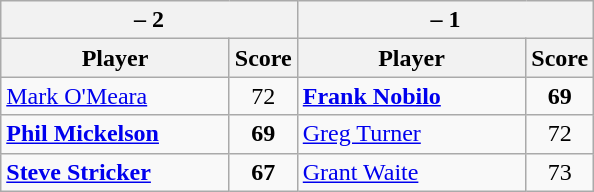<table class=wikitable>
<tr>
<th colspan=2> – 2</th>
<th colspan=2> – 1</th>
</tr>
<tr>
<th width=145>Player</th>
<th>Score</th>
<th width=145>Player</th>
<th>Score</th>
</tr>
<tr>
<td><a href='#'>Mark O'Meara</a></td>
<td align=center>72</td>
<td><strong><a href='#'>Frank Nobilo</a></strong></td>
<td align=center><strong>69</strong></td>
</tr>
<tr>
<td><strong><a href='#'>Phil Mickelson</a></strong></td>
<td align=center><strong>69</strong></td>
<td><a href='#'>Greg Turner</a></td>
<td align=center>72</td>
</tr>
<tr>
<td><strong><a href='#'>Steve Stricker</a></strong></td>
<td align=center><strong>67</strong></td>
<td><a href='#'>Grant Waite</a></td>
<td align=center>73</td>
</tr>
</table>
